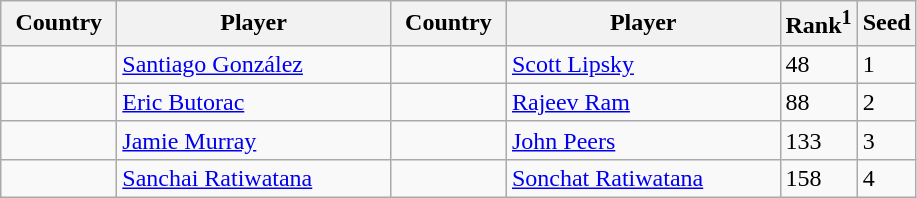<table class="sortable wikitable">
<tr>
<th width="70">Country</th>
<th width="175">Player</th>
<th width="70">Country</th>
<th width="175">Player</th>
<th>Rank<sup>1</sup></th>
<th>Seed</th>
</tr>
<tr>
<td></td>
<td><a href='#'>Santiago González</a></td>
<td></td>
<td><a href='#'>Scott Lipsky</a></td>
<td>48</td>
<td>1</td>
</tr>
<tr>
<td></td>
<td><a href='#'>Eric Butorac</a></td>
<td></td>
<td><a href='#'>Rajeev Ram</a></td>
<td>88</td>
<td>2</td>
</tr>
<tr>
<td></td>
<td><a href='#'>Jamie Murray</a></td>
<td></td>
<td><a href='#'>John Peers</a></td>
<td>133</td>
<td>3</td>
</tr>
<tr>
<td></td>
<td><a href='#'>Sanchai Ratiwatana</a></td>
<td></td>
<td><a href='#'>Sonchat Ratiwatana</a></td>
<td>158</td>
<td>4</td>
</tr>
</table>
